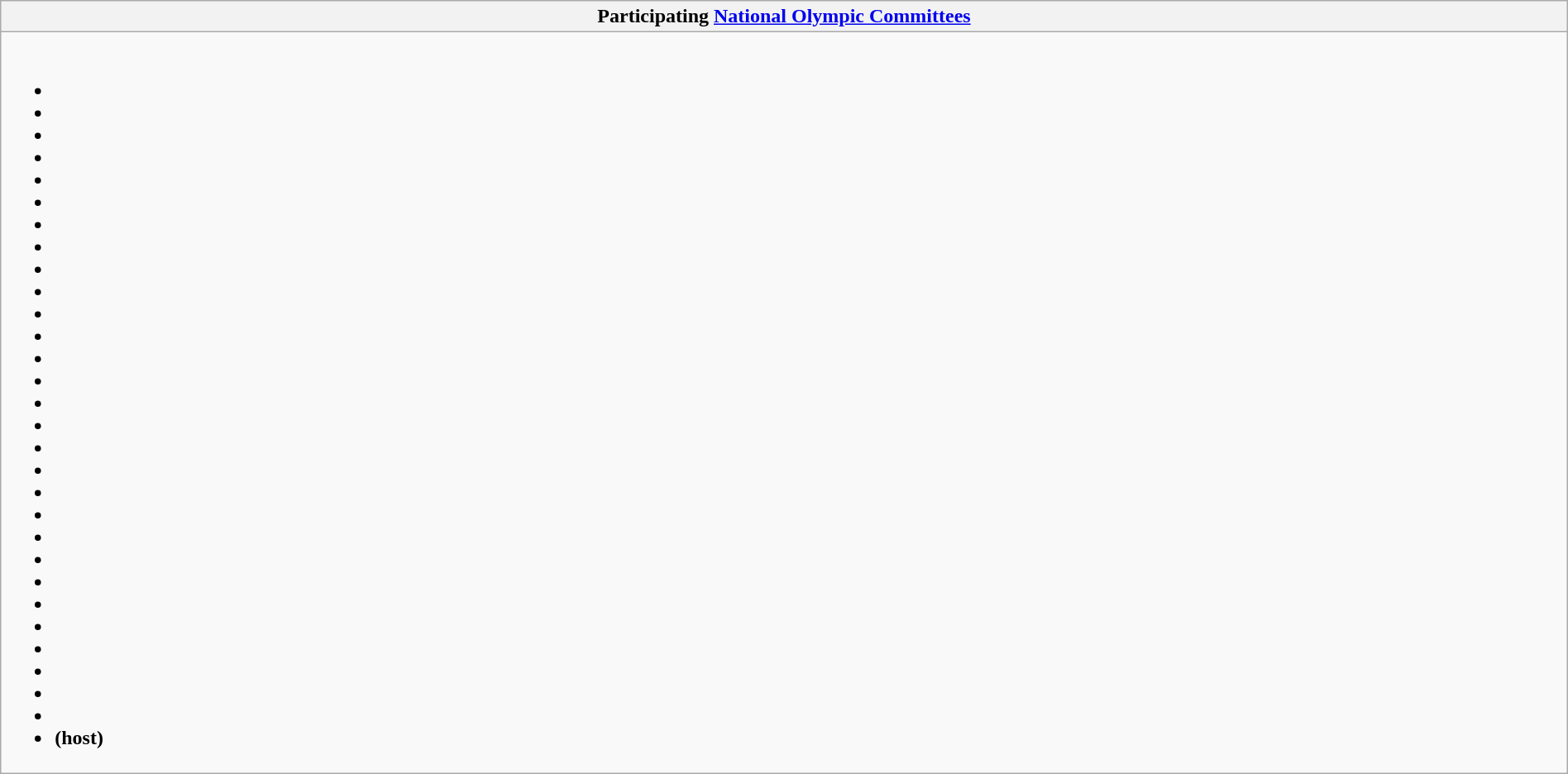<table class="wikitable collapsible" style="width:100%;">
<tr>
<th>Participating <a href='#'>National Olympic Committees</a></th>
</tr>
<tr>
<td><br><ul><li></li><li></li><li></li><li></li><li></li><li></li><li></li><li></li><li></li><li></li><li></li><li></li><li></li><li></li><li></li><li></li><li></li><li></li><li></li><li></li><li></li><li></li><li></li><li></li><li></li><li></li><li></li><li></li><li></li><li> <strong>(host)</strong></li></ul></td>
</tr>
</table>
